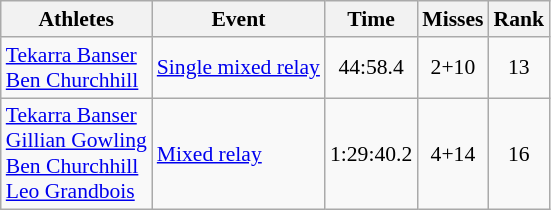<table class="wikitable" style="font-size:90%">
<tr>
<th>Athletes</th>
<th>Event</th>
<th>Time</th>
<th>Misses</th>
<th>Rank</th>
</tr>
<tr align=center>
<td align=left><a href='#'>Tekarra Banser</a><br><a href='#'>Ben Churchhill</a></td>
<td align=left><a href='#'>Single mixed relay</a></td>
<td>44:58.4</td>
<td>2+10</td>
<td>13</td>
</tr>
<tr align=center>
<td align=left><a href='#'>Tekarra Banser</a><br><a href='#'>Gillian Gowling</a><br><a href='#'>Ben Churchhill</a><br><a href='#'>Leo Grandbois</a></td>
<td align=left><a href='#'>Mixed relay</a></td>
<td>1:29:40.2</td>
<td>4+14</td>
<td>16</td>
</tr>
</table>
